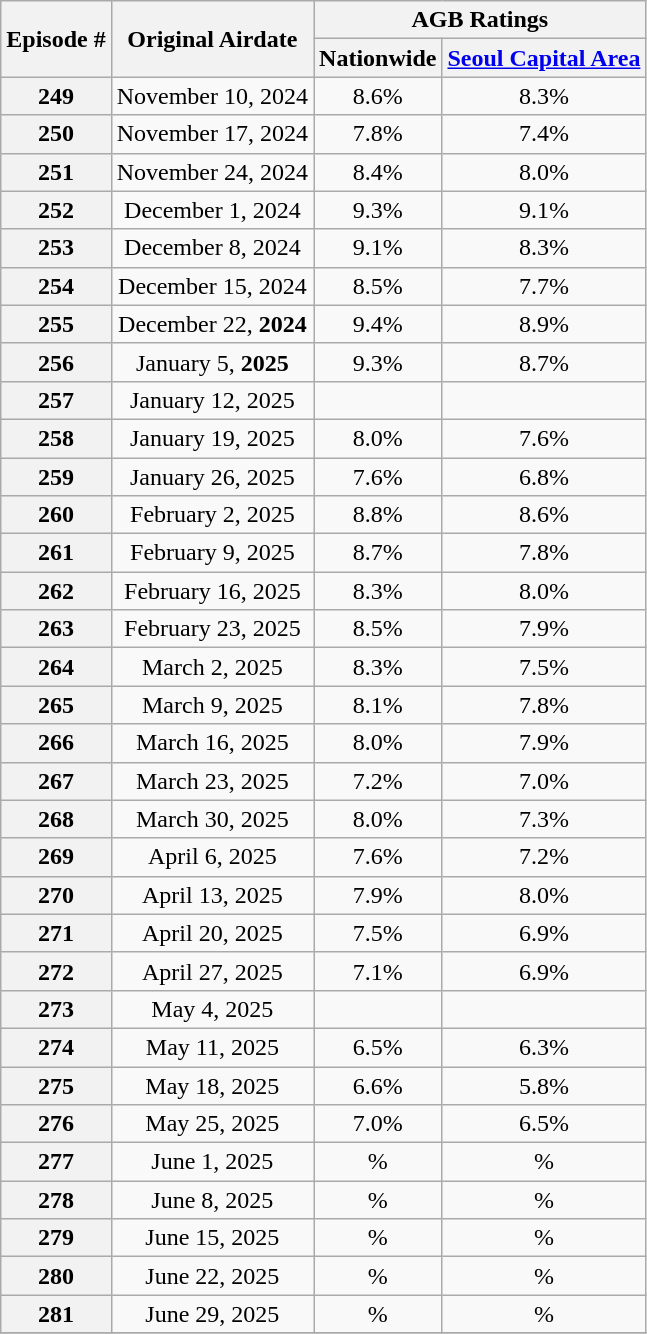<table class="wikitable" style="text-align:center;">
<tr>
<th rowspan=2>Episode #</th>
<th rowspan=2>Original Airdate</th>
<th colspan=2>AGB Ratings</th>
</tr>
<tr>
<th>Nationwide</th>
<th><a href='#'>Seoul Capital Area</a></th>
</tr>
<tr>
<th>249</th>
<td>November 10, 2024</td>
<td>8.6%</td>
<td>8.3%</td>
</tr>
<tr>
<th>250</th>
<td>November 17, 2024</td>
<td>7.8%</td>
<td>7.4%</td>
</tr>
<tr>
<th>251</th>
<td>November 24, 2024</td>
<td>8.4%</td>
<td>8.0%</td>
</tr>
<tr>
<th>252</th>
<td>December 1, 2024</td>
<td>9.3%</td>
<td>9.1%</td>
</tr>
<tr>
<th>253</th>
<td>December 8, 2024</td>
<td>9.1%</td>
<td>8.3%</td>
</tr>
<tr>
<th>254</th>
<td>December 15, 2024</td>
<td>8.5%</td>
<td>7.7%</td>
</tr>
<tr>
<th>255</th>
<td>December 22, <strong>2024</strong></td>
<td>9.4%</td>
<td>8.9%</td>
</tr>
<tr>
<th>256</th>
<td>January 5, <strong>2025</strong></td>
<td>9.3%</td>
<td>8.7%</td>
</tr>
<tr>
<th>257</th>
<td>January 12, 2025</td>
<td></td>
<td></td>
</tr>
<tr>
<th>258</th>
<td>January 19, 2025</td>
<td>8.0%</td>
<td>7.6%</td>
</tr>
<tr>
<th>259</th>
<td>January 26, 2025</td>
<td>7.6%</td>
<td>6.8%</td>
</tr>
<tr>
<th>260</th>
<td>February 2, 2025</td>
<td>8.8%</td>
<td>8.6%</td>
</tr>
<tr>
<th>261</th>
<td>February 9, 2025</td>
<td>8.7%</td>
<td>7.8%</td>
</tr>
<tr>
<th>262</th>
<td>February 16, 2025</td>
<td>8.3%</td>
<td>8.0%</td>
</tr>
<tr>
<th>263</th>
<td>February 23, 2025</td>
<td>8.5%</td>
<td>7.9%</td>
</tr>
<tr>
<th>264</th>
<td>March 2, 2025</td>
<td>8.3%</td>
<td>7.5%</td>
</tr>
<tr>
<th>265</th>
<td>March 9, 2025</td>
<td>8.1%</td>
<td>7.8%</td>
</tr>
<tr>
<th>266</th>
<td>March 16, 2025</td>
<td>8.0%</td>
<td>7.9%</td>
</tr>
<tr>
<th>267</th>
<td>March 23, 2025</td>
<td>7.2%</td>
<td>7.0%</td>
</tr>
<tr>
<th>268</th>
<td>March 30, 2025</td>
<td>8.0%</td>
<td>7.3%</td>
</tr>
<tr>
<th>269</th>
<td>April 6, 2025</td>
<td>7.6%</td>
<td>7.2%</td>
</tr>
<tr>
<th>270</th>
<td>April 13, 2025</td>
<td>7.9%</td>
<td>8.0%</td>
</tr>
<tr>
<th>271</th>
<td>April 20, 2025</td>
<td>7.5%</td>
<td>6.9%</td>
</tr>
<tr>
<th>272</th>
<td>April 27, 2025</td>
<td>7.1%</td>
<td>6.9%</td>
</tr>
<tr>
<th>273</th>
<td>May 4, 2025</td>
<td></td>
<td></td>
</tr>
<tr>
<th>274</th>
<td>May 11, 2025</td>
<td>6.5%</td>
<td>6.3%</td>
</tr>
<tr>
<th>275</th>
<td>May 18, 2025</td>
<td>6.6%</td>
<td>5.8%</td>
</tr>
<tr>
<th>276</th>
<td>May 25, 2025</td>
<td>7.0%</td>
<td>6.5%</td>
</tr>
<tr>
<th>277</th>
<td>June 1, 2025</td>
<td>%</td>
<td>%</td>
</tr>
<tr>
<th>278</th>
<td>June 8, 2025</td>
<td>%</td>
<td>%</td>
</tr>
<tr>
<th>279</th>
<td>June 15, 2025</td>
<td>%</td>
<td>%</td>
</tr>
<tr>
<th>280</th>
<td>June 22, 2025</td>
<td>%</td>
<td>%</td>
</tr>
<tr>
<th>281</th>
<td>June 29, 2025</td>
<td>%</td>
<td>%</td>
</tr>
<tr>
</tr>
</table>
